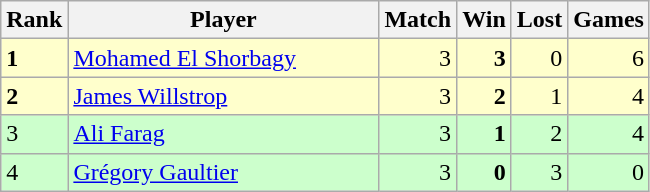<table class="wikitable">
<tr>
<th width=20>Rank</th>
<th width=200>Player</th>
<th width=20>Match</th>
<th width=20>Win</th>
<th width=20>Lost</th>
<th width=20>Games</th>
</tr>
<tr style="text-align:right; background:#ffc;">
<td align="left"><strong>1</strong></td>
<td style="text-align:left;"> <a href='#'>Mohamed El Shorbagy</a></td>
<td>3</td>
<td><strong>3</strong></td>
<td>0</td>
<td>6</td>
</tr>
<tr style="text-align:right; background:#ffc;">
<td align="left"><strong>2</strong></td>
<td style="text-align:left;"> <a href='#'>James Willstrop</a></td>
<td>3</td>
<td><strong>2</strong></td>
<td>1</td>
<td>4</td>
</tr>
<tr style="text-align:right; background:#cfc;">
<td align="left">3</td>
<td style="text-align:left;"> <a href='#'>Ali Farag</a></td>
<td>3</td>
<td><strong>1</strong></td>
<td>2</td>
<td>4</td>
</tr>
<tr style="text-align:right; background:#cfc;">
<td align="left">4</td>
<td style="text-align:left;"> <a href='#'>Grégory Gaultier</a></td>
<td>3</td>
<td><strong>0</strong></td>
<td>3</td>
<td>0</td>
</tr>
</table>
